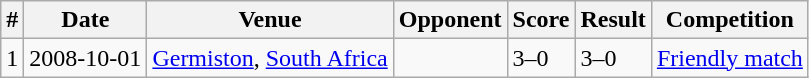<table class="wikitable">
<tr>
<th>#</th>
<th>Date</th>
<th>Venue</th>
<th>Opponent</th>
<th>Score</th>
<th>Result</th>
<th>Competition</th>
</tr>
<tr>
<td>1</td>
<td>2008-10-01</td>
<td><a href='#'>Germiston</a>, <a href='#'>South Africa</a></td>
<td></td>
<td>3–0</td>
<td>3–0</td>
<td><a href='#'>Friendly match</a></td>
</tr>
</table>
